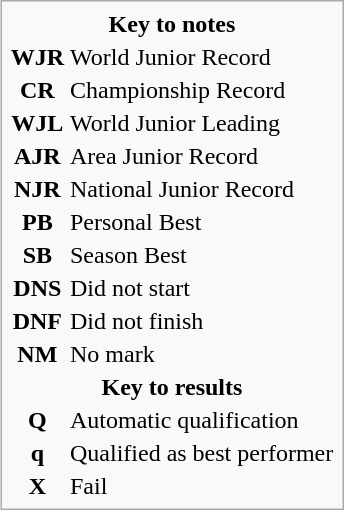<table class="infobox" style="float: right;">
<tr>
<th colspan="2" align="center">Key to notes</th>
</tr>
<tr>
<th>WJR</th>
<td>World Junior Record</td>
</tr>
<tr>
<th>CR</th>
<td>Championship Record</td>
</tr>
<tr>
<th>WJL</th>
<td>World Junior Leading</td>
</tr>
<tr>
<th>AJR</th>
<td>Area Junior Record</td>
</tr>
<tr>
<th>NJR</th>
<td>National Junior Record</td>
</tr>
<tr>
<th>PB</th>
<td>Personal Best</td>
</tr>
<tr>
<th>SB</th>
<td>Season Best</td>
</tr>
<tr>
<th>DNS</th>
<td>Did not start</td>
</tr>
<tr>
<th>DNF</th>
<td>Did not finish</td>
</tr>
<tr>
<th>NM</th>
<td>No mark</td>
</tr>
<tr>
<th colspan="2" align="center">Key to results</th>
</tr>
<tr>
<th>Q</th>
<td>Automatic qualification</td>
</tr>
<tr>
<th>q</th>
<td>Qualified as best performer</td>
</tr>
<tr>
<th>X</th>
<td>Fail</td>
</tr>
</table>
